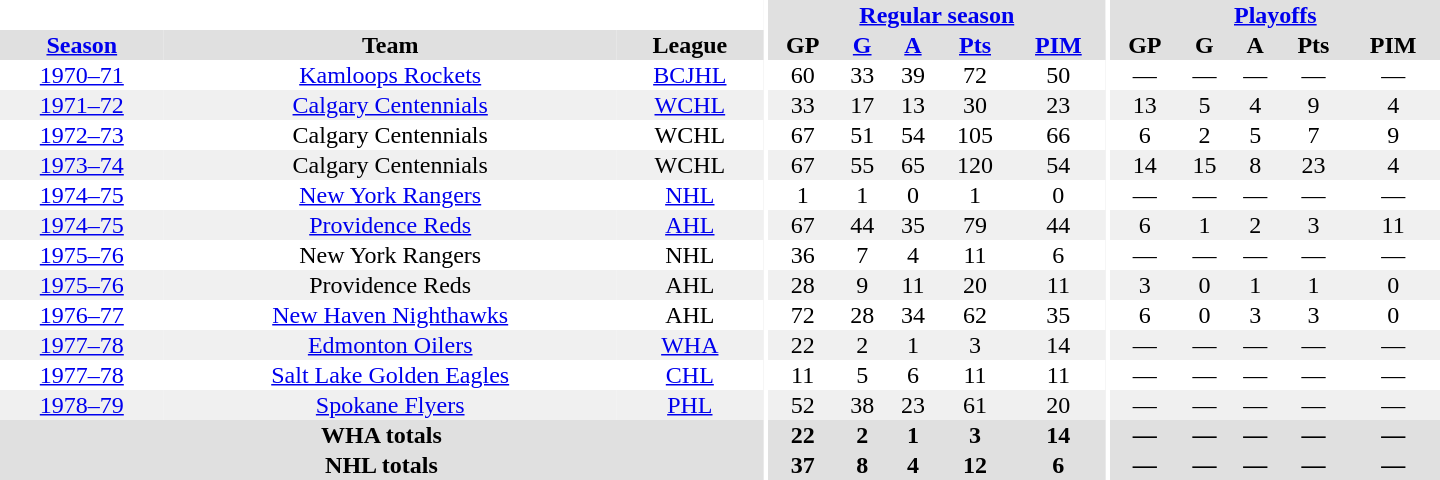<table border="0" cellpadding="1" cellspacing="0" style="text-align:center; width:60em">
<tr bgcolor="#e0e0e0">
<th colspan="3" bgcolor="#ffffff"></th>
<th rowspan="100" bgcolor="#ffffff"></th>
<th colspan="5"><a href='#'>Regular season</a></th>
<th rowspan="100" bgcolor="#ffffff"></th>
<th colspan="5"><a href='#'>Playoffs</a></th>
</tr>
<tr bgcolor="#e0e0e0">
<th><a href='#'>Season</a></th>
<th>Team</th>
<th>League</th>
<th>GP</th>
<th><a href='#'>G</a></th>
<th><a href='#'>A</a></th>
<th><a href='#'>Pts</a></th>
<th><a href='#'>PIM</a></th>
<th>GP</th>
<th>G</th>
<th>A</th>
<th>Pts</th>
<th>PIM</th>
</tr>
<tr>
<td><a href='#'>1970–71</a></td>
<td><a href='#'>Kamloops Rockets</a></td>
<td><a href='#'>BCJHL</a></td>
<td>60</td>
<td>33</td>
<td>39</td>
<td>72</td>
<td>50</td>
<td>—</td>
<td>—</td>
<td>—</td>
<td>—</td>
<td>—</td>
</tr>
<tr bgcolor="#f0f0f0">
<td><a href='#'>1971–72</a></td>
<td><a href='#'>Calgary Centennials</a></td>
<td><a href='#'>WCHL</a></td>
<td>33</td>
<td>17</td>
<td>13</td>
<td>30</td>
<td>23</td>
<td>13</td>
<td>5</td>
<td>4</td>
<td>9</td>
<td>4</td>
</tr>
<tr>
<td><a href='#'>1972–73</a></td>
<td>Calgary Centennials</td>
<td>WCHL</td>
<td>67</td>
<td>51</td>
<td>54</td>
<td>105</td>
<td>66</td>
<td>6</td>
<td>2</td>
<td>5</td>
<td>7</td>
<td>9</td>
</tr>
<tr bgcolor="#f0f0f0">
<td><a href='#'>1973–74</a></td>
<td>Calgary Centennials</td>
<td>WCHL</td>
<td>67</td>
<td>55</td>
<td>65</td>
<td>120</td>
<td>54</td>
<td>14</td>
<td>15</td>
<td>8</td>
<td>23</td>
<td>4</td>
</tr>
<tr>
<td><a href='#'>1974–75</a></td>
<td><a href='#'>New York Rangers</a></td>
<td><a href='#'>NHL</a></td>
<td>1</td>
<td>1</td>
<td>0</td>
<td>1</td>
<td>0</td>
<td>—</td>
<td>—</td>
<td>—</td>
<td>—</td>
<td>—</td>
</tr>
<tr bgcolor="#f0f0f0">
<td><a href='#'>1974–75</a></td>
<td><a href='#'>Providence Reds</a></td>
<td><a href='#'>AHL</a></td>
<td>67</td>
<td>44</td>
<td>35</td>
<td>79</td>
<td>44</td>
<td>6</td>
<td>1</td>
<td>2</td>
<td>3</td>
<td>11</td>
</tr>
<tr>
<td><a href='#'>1975–76</a></td>
<td>New York Rangers</td>
<td>NHL</td>
<td>36</td>
<td>7</td>
<td>4</td>
<td>11</td>
<td>6</td>
<td>—</td>
<td>—</td>
<td>—</td>
<td>—</td>
<td>—</td>
</tr>
<tr bgcolor="#f0f0f0">
<td><a href='#'>1975–76</a></td>
<td>Providence Reds</td>
<td>AHL</td>
<td>28</td>
<td>9</td>
<td>11</td>
<td>20</td>
<td>11</td>
<td>3</td>
<td>0</td>
<td>1</td>
<td>1</td>
<td>0</td>
</tr>
<tr>
<td><a href='#'>1976–77</a></td>
<td><a href='#'>New Haven Nighthawks</a></td>
<td>AHL</td>
<td>72</td>
<td>28</td>
<td>34</td>
<td>62</td>
<td>35</td>
<td>6</td>
<td>0</td>
<td>3</td>
<td>3</td>
<td>0</td>
</tr>
<tr bgcolor="#f0f0f0">
<td><a href='#'>1977–78</a></td>
<td><a href='#'>Edmonton Oilers</a></td>
<td><a href='#'>WHA</a></td>
<td>22</td>
<td>2</td>
<td>1</td>
<td>3</td>
<td>14</td>
<td>—</td>
<td>—</td>
<td>—</td>
<td>—</td>
<td>—</td>
</tr>
<tr>
<td><a href='#'>1977–78</a></td>
<td><a href='#'>Salt Lake Golden Eagles</a></td>
<td><a href='#'>CHL</a></td>
<td>11</td>
<td>5</td>
<td>6</td>
<td>11</td>
<td>11</td>
<td>—</td>
<td>—</td>
<td>—</td>
<td>—</td>
<td>—</td>
</tr>
<tr bgcolor="#f0f0f0">
<td><a href='#'>1978–79</a></td>
<td><a href='#'>Spokane Flyers</a></td>
<td><a href='#'>PHL</a></td>
<td>52</td>
<td>38</td>
<td>23</td>
<td>61</td>
<td>20</td>
<td>—</td>
<td>—</td>
<td>—</td>
<td>—</td>
<td>—</td>
</tr>
<tr bgcolor="#e0e0e0">
<th colspan="3">WHA totals</th>
<th>22</th>
<th>2</th>
<th>1</th>
<th>3</th>
<th>14</th>
<th>—</th>
<th>—</th>
<th>—</th>
<th>—</th>
<th>—</th>
</tr>
<tr bgcolor="#e0e0e0">
<th colspan="3">NHL totals</th>
<th>37</th>
<th>8</th>
<th>4</th>
<th>12</th>
<th>6</th>
<th>—</th>
<th>—</th>
<th>—</th>
<th>—</th>
<th>—</th>
</tr>
</table>
